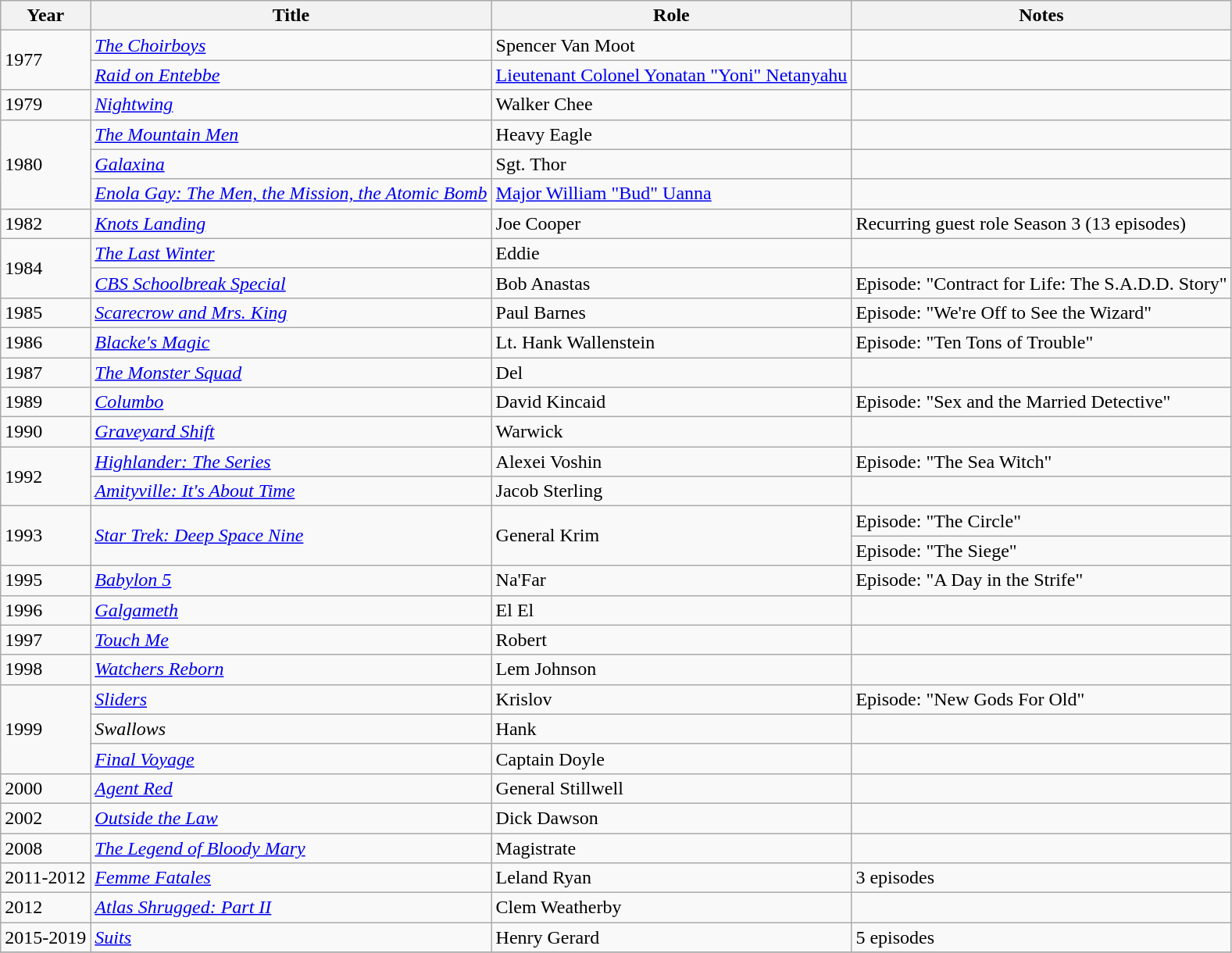<table class="wikitable">
<tr>
<th>Year</th>
<th>Title</th>
<th>Role</th>
<th>Notes</th>
</tr>
<tr>
<td rowspan="2">1977</td>
<td><em><a href='#'>The Choirboys</a></em></td>
<td>Spencer Van Moot</td>
<td></td>
</tr>
<tr>
<td><em><a href='#'>Raid on Entebbe</a></em></td>
<td><a href='#'>Lieutenant Colonel Yonatan "Yoni" Netanyahu</a></td>
<td></td>
</tr>
<tr>
<td>1979</td>
<td><em><a href='#'>Nightwing</a></em></td>
<td>Walker Chee</td>
<td></td>
</tr>
<tr>
<td rowspan="3">1980</td>
<td><em><a href='#'>The Mountain Men</a></em></td>
<td>Heavy Eagle</td>
<td></td>
</tr>
<tr>
<td><em><a href='#'>Galaxina</a></em></td>
<td>Sgt. Thor</td>
<td></td>
</tr>
<tr>
<td><em><a href='#'>Enola Gay: The Men, the Mission, the Atomic Bomb</a></em></td>
<td><a href='#'>Major William "Bud" Uanna</a></td>
<td></td>
</tr>
<tr>
<td>1982</td>
<td><em><a href='#'>Knots Landing</a></em></td>
<td>Joe Cooper</td>
<td>Recurring guest role Season 3 (13 episodes)</td>
</tr>
<tr>
<td rowspan="2">1984</td>
<td><em><a href='#'>The Last Winter</a></em></td>
<td>Eddie</td>
<td></td>
</tr>
<tr>
<td><em><a href='#'>CBS Schoolbreak Special</a></em></td>
<td>Bob Anastas</td>
<td>Episode: "Contract for Life: The S.A.D.D. Story"</td>
</tr>
<tr>
<td>1985</td>
<td><em><a href='#'>Scarecrow and Mrs. King</a></em></td>
<td>Paul Barnes</td>
<td>Episode: "We're Off to See the Wizard"</td>
</tr>
<tr>
<td>1986</td>
<td><em><a href='#'>Blacke's Magic</a></em></td>
<td>Lt. Hank Wallenstein</td>
<td>Episode: "Ten Tons of Trouble"</td>
</tr>
<tr>
<td>1987</td>
<td><em><a href='#'>The Monster Squad</a></em></td>
<td>Del</td>
<td></td>
</tr>
<tr>
<td>1989</td>
<td><em><a href='#'>Columbo</a></em></td>
<td>David Kincaid</td>
<td>Episode: "Sex and the Married Detective"</td>
</tr>
<tr>
<td>1990</td>
<td><em><a href='#'>Graveyard Shift</a></em></td>
<td>Warwick</td>
<td></td>
</tr>
<tr>
<td rowspan="2">1992</td>
<td><em><a href='#'>Highlander: The Series</a></em></td>
<td>Alexei Voshin</td>
<td>Episode: "The Sea Witch"</td>
</tr>
<tr ->
<td><em><a href='#'>Amityville: It's About Time</a></em></td>
<td>Jacob Sterling</td>
<td></td>
</tr>
<tr>
<td rowspan="2">1993</td>
<td rowspan="2"><em><a href='#'>Star Trek: Deep Space Nine</a></em></td>
<td rowspan="2">General Krim</td>
<td>Episode: "The Circle"</td>
</tr>
<tr>
<td>Episode: "The Siege"</td>
</tr>
<tr>
<td>1995</td>
<td><em><a href='#'>Babylon 5</a></em></td>
<td>Na'Far</td>
<td>Episode: "A Day in the Strife"</td>
</tr>
<tr>
<td>1996</td>
<td><em><a href='#'>Galgameth</a></em></td>
<td>El El</td>
<td></td>
</tr>
<tr>
<td>1997</td>
<td><em><a href='#'>Touch Me</a></em></td>
<td>Robert</td>
<td></td>
</tr>
<tr>
<td>1998</td>
<td><em><a href='#'>Watchers Reborn</a></em></td>
<td>Lem Johnson</td>
<td></td>
</tr>
<tr>
<td rowspan="3">1999</td>
<td><em><a href='#'>Sliders</a></em></td>
<td>Krislov</td>
<td>Episode: "New Gods For Old"</td>
</tr>
<tr>
<td><em>Swallows</em></td>
<td>Hank</td>
<td></td>
</tr>
<tr>
<td><em><a href='#'>Final Voyage</a></em></td>
<td>Captain Doyle</td>
<td></td>
</tr>
<tr>
<td>2000</td>
<td><em><a href='#'>Agent Red</a></em></td>
<td>General Stillwell</td>
<td></td>
</tr>
<tr>
<td>2002</td>
<td><em><a href='#'>Outside the Law</a></em></td>
<td>Dick Dawson</td>
<td></td>
</tr>
<tr>
<td>2008</td>
<td><em><a href='#'>The Legend of Bloody Mary</a></em></td>
<td>Magistrate</td>
<td></td>
</tr>
<tr>
<td>2011-2012</td>
<td><em><a href='#'>Femme Fatales</a></em></td>
<td>Leland Ryan</td>
<td>3 episodes</td>
</tr>
<tr>
<td>2012</td>
<td><em><a href='#'>Atlas Shrugged: Part II</a></em></td>
<td>Clem Weatherby</td>
<td></td>
</tr>
<tr>
<td>2015-2019</td>
<td><em><a href='#'>Suits</a></em></td>
<td>Henry Gerard</td>
<td>5 episodes</td>
</tr>
<tr>
</tr>
</table>
